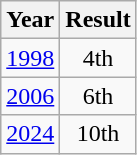<table class="wikitable" style="text-align:center">
<tr>
<th>Year</th>
<th>Result</th>
</tr>
<tr>
<td><a href='#'>1998</a></td>
<td>4th</td>
</tr>
<tr>
<td><a href='#'>2006</a></td>
<td>6th</td>
</tr>
<tr>
<td><a href='#'>2024</a></td>
<td>10th</td>
</tr>
</table>
